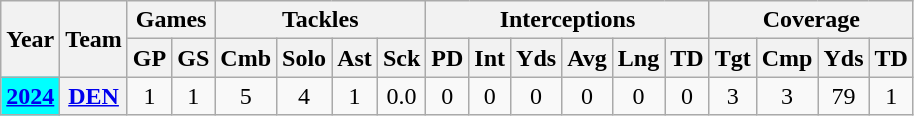<table class="wikitable" style="text-align:center;">
<tr>
<th rowspan="2">Year</th>
<th rowspan="2">Team</th>
<th colspan="2">Games</th>
<th colspan="4">Tackles</th>
<th colspan="6">Interceptions</th>
<th colspan="4">Coverage</th>
</tr>
<tr>
<th>GP</th>
<th>GS</th>
<th>Cmb</th>
<th>Solo</th>
<th>Ast</th>
<th>Sck</th>
<th>PD</th>
<th>Int</th>
<th>Yds</th>
<th>Avg</th>
<th>Lng</th>
<th>TD</th>
<th>Tgt</th>
<th>Cmp</th>
<th>Yds</th>
<th>TD</th>
</tr>
<tr>
<th style="background:#00ffff;"><a href='#'>2024</a></th>
<th><a href='#'>DEN</a></th>
<td>1</td>
<td>1</td>
<td>5</td>
<td>4</td>
<td>1</td>
<td>0.0</td>
<td>0</td>
<td>0</td>
<td>0</td>
<td>0</td>
<td>0</td>
<td>0</td>
<td>3</td>
<td>3</td>
<td>79</td>
<td>1</td>
</tr>
</table>
